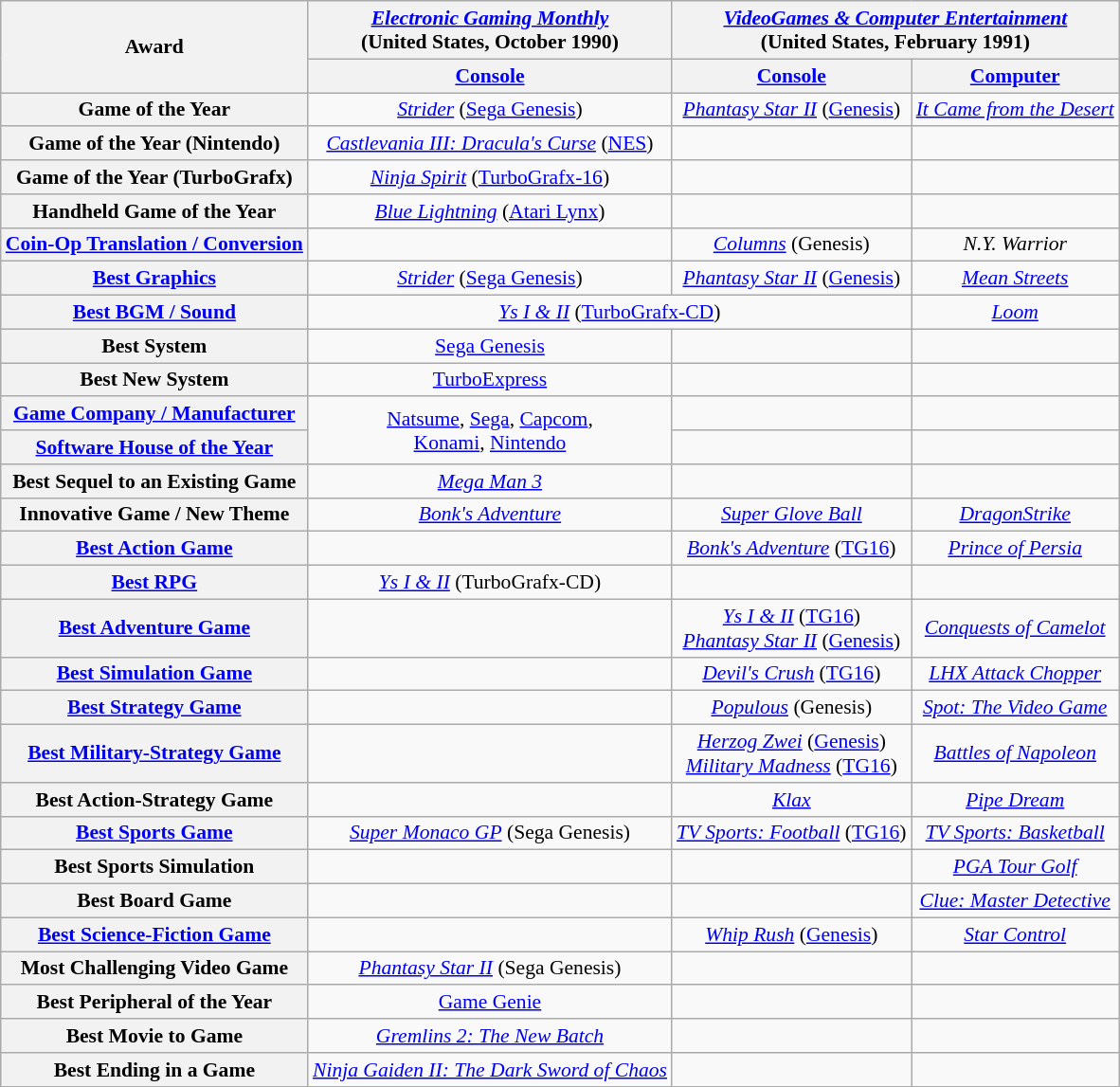<table class="wikitable" style="text-align:center; font-size:90%">
<tr>
<th rowspan="2">Award</th>
<th><em><a href='#'>Electronic Gaming Monthly</a></em> <br> (United States, October 1990)</th>
<th colspan="2"><em><a href='#'>VideoGames & Computer Entertainment</a></em> <br> (United States, February 1991)</th>
</tr>
<tr>
<th><a href='#'>Console</a></th>
<th><a href='#'>Console</a></th>
<th><a href='#'>Computer</a></th>
</tr>
<tr>
<th>Game of the Year</th>
<td><em><a href='#'>Strider</a></em> (<a href='#'>Sega Genesis</a>)</td>
<td><em><a href='#'>Phantasy Star II</a></em> (<a href='#'>Genesis</a>)</td>
<td><em><a href='#'>It Came from the Desert</a></em></td>
</tr>
<tr>
<th>Game of the Year (Nintendo)</th>
<td><em><a href='#'>Castlevania III: Dracula's Curse</a></em> (<a href='#'>NES</a>)</td>
<td></td>
<td></td>
</tr>
<tr>
<th>Game of the Year (TurboGrafx)</th>
<td><em><a href='#'>Ninja Spirit</a></em> (<a href='#'>TurboGrafx-16</a>)</td>
<td></td>
<td></td>
</tr>
<tr>
<th>Handheld Game of the Year</th>
<td><em><a href='#'>Blue Lightning</a></em> (<a href='#'>Atari Lynx</a>)</td>
<td></td>
<td></td>
</tr>
<tr>
<th><a href='#'>Coin-Op Translation / Conversion</a></th>
<td></td>
<td><em><a href='#'>Columns</a></em> (Genesis)</td>
<td><em>N.Y. Warrior</em></td>
</tr>
<tr>
<th><a href='#'>Best Graphics</a></th>
<td><em><a href='#'>Strider</a></em> (<a href='#'>Sega Genesis</a>)</td>
<td><em><a href='#'>Phantasy Star II</a></em> (<a href='#'>Genesis</a>)</td>
<td><em><a href='#'>Mean Streets</a></em></td>
</tr>
<tr>
<th><a href='#'>Best BGM / Sound</a></th>
<td colspan="2"><em><a href='#'>Ys I & II</a></em> (<a href='#'>TurboGrafx-CD</a>)</td>
<td><em><a href='#'>Loom</a></em></td>
</tr>
<tr>
<th>Best System</th>
<td><a href='#'>Sega Genesis</a></td>
<td></td>
<td></td>
</tr>
<tr>
<th>Best New System</th>
<td><a href='#'>TurboExpress</a></td>
<td></td>
<td></td>
</tr>
<tr>
<th><a href='#'>Game Company / Manufacturer</a></th>
<td rowspan="2"><a href='#'>Natsume</a>, <a href='#'>Sega</a>, <a href='#'>Capcom</a>, <br> <a href='#'>Konami</a>, <a href='#'>Nintendo</a></td>
<td></td>
<td></td>
</tr>
<tr>
<th><a href='#'>Software House of the Year</a></th>
<td></td>
<td></td>
</tr>
<tr>
<th>Best Sequel to an Existing Game</th>
<td><em><a href='#'>Mega Man 3</a></em></td>
<td></td>
<td></td>
</tr>
<tr>
<th>Innovative Game / New Theme</th>
<td><em><a href='#'>Bonk's Adventure</a></em></td>
<td><em><a href='#'>Super Glove Ball</a></em></td>
<td><em><a href='#'>DragonStrike</a></em></td>
</tr>
<tr>
<th><a href='#'>Best Action Game</a></th>
<td></td>
<td><em><a href='#'>Bonk's Adventure</a></em> (<a href='#'>TG16</a>)</td>
<td><em><a href='#'>Prince of Persia</a></em></td>
</tr>
<tr>
<th><a href='#'>Best RPG</a></th>
<td><em><a href='#'>Ys I & II</a></em> (TurboGrafx-CD)</td>
<td></td>
<td></td>
</tr>
<tr>
<th><a href='#'>Best Adventure Game</a></th>
<td></td>
<td><em><a href='#'>Ys I & II</a></em> (<a href='#'>TG16</a>) <br> <em><a href='#'>Phantasy Star II</a></em> (<a href='#'>Genesis</a>)</td>
<td><em><a href='#'>Conquests of Camelot</a></em></td>
</tr>
<tr>
<th><a href='#'>Best Simulation Game</a></th>
<td></td>
<td><em><a href='#'>Devil's Crush</a></em> (<a href='#'>TG16</a>)</td>
<td><em><a href='#'>LHX Attack Chopper</a></em></td>
</tr>
<tr>
<th><a href='#'>Best Strategy Game</a></th>
<td></td>
<td><em><a href='#'>Populous</a></em> (Genesis)</td>
<td><em><a href='#'>Spot: The Video Game</a></em></td>
</tr>
<tr>
<th><a href='#'>Best Military-Strategy Game</a></th>
<td></td>
<td><em><a href='#'>Herzog Zwei</a></em> (<a href='#'>Genesis</a>) <br> <em><a href='#'>Military Madness</a></em> (<a href='#'>TG16</a>)</td>
<td><em><a href='#'>Battles of Napoleon</a></em></td>
</tr>
<tr>
<th>Best Action-Strategy Game</th>
<td></td>
<td><em><a href='#'>Klax</a></em></td>
<td><em><a href='#'>Pipe Dream</a></em></td>
</tr>
<tr>
<th><a href='#'>Best Sports Game</a></th>
<td><em><a href='#'>Super Monaco GP</a></em> (Sega Genesis)</td>
<td><em><a href='#'>TV Sports: Football</a></em> (<a href='#'>TG16</a>)</td>
<td><em><a href='#'>TV Sports: Basketball</a></em></td>
</tr>
<tr>
<th>Best Sports Simulation</th>
<td></td>
<td></td>
<td><em><a href='#'>PGA Tour Golf</a></em></td>
</tr>
<tr>
<th>Best Board Game</th>
<td></td>
<td></td>
<td><em><a href='#'>Clue: Master Detective</a></em></td>
</tr>
<tr>
<th><a href='#'>Best Science-Fiction Game</a></th>
<td></td>
<td><em><a href='#'>Whip Rush</a></em> (<a href='#'>Genesis</a>)</td>
<td><em><a href='#'>Star Control</a></em></td>
</tr>
<tr>
<th>Most Challenging Video Game</th>
<td><em><a href='#'>Phantasy Star II</a></em> (Sega Genesis)</td>
<td></td>
<td></td>
</tr>
<tr>
<th>Best Peripheral of the Year</th>
<td><a href='#'>Game Genie</a></td>
<td></td>
<td></td>
</tr>
<tr>
<th>Best Movie to Game</th>
<td><em><a href='#'>Gremlins 2: The New Batch</a></em></td>
<td></td>
<td></td>
</tr>
<tr>
<th>Best Ending in a Game</th>
<td><em><a href='#'>Ninja Gaiden II: The Dark Sword of Chaos</a></em></td>
<td></td>
<td></td>
</tr>
</table>
